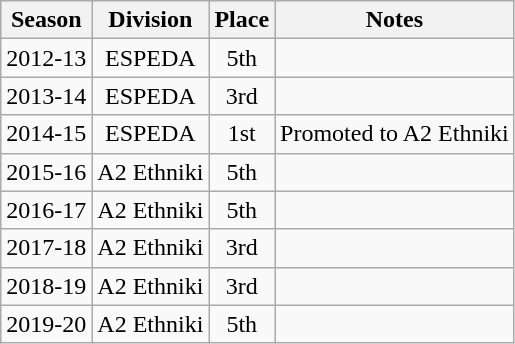<table class="wikitable" style="text-align:center">
<tr>
<th>Season</th>
<th>Division</th>
<th>Place</th>
<th>Notes</th>
</tr>
<tr>
<td>2012-13</td>
<td>ESPEDA</td>
<td>5th</td>
<td></td>
</tr>
<tr>
<td>2013-14</td>
<td>ESPEDA</td>
<td>3rd</td>
<td></td>
</tr>
<tr>
<td>2014-15</td>
<td>ESPEDA</td>
<td>1st</td>
<td>Promoted to A2 Ethniki</td>
</tr>
<tr>
<td>2015-16</td>
<td>A2 Ethniki</td>
<td>5th</td>
<td></td>
</tr>
<tr>
<td>2016-17</td>
<td>A2 Ethniki</td>
<td>5th</td>
<td></td>
</tr>
<tr>
<td>2017-18</td>
<td>A2 Ethniki</td>
<td>3rd</td>
<td></td>
</tr>
<tr>
<td>2018-19</td>
<td>A2 Ethniki</td>
<td>3rd</td>
<td></td>
</tr>
<tr>
<td>2019-20</td>
<td>A2 Ethniki</td>
<td>5th</td>
<td></td>
</tr>
</table>
